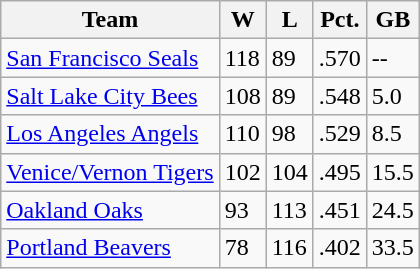<table class="wikitable">
<tr>
<th>Team</th>
<th>W</th>
<th>L</th>
<th>Pct.</th>
<th>GB</th>
</tr>
<tr>
<td><a href='#'>San Francisco Seals</a></td>
<td>118</td>
<td>89</td>
<td>.570</td>
<td>--</td>
</tr>
<tr>
<td><a href='#'>Salt Lake City Bees</a></td>
<td>108</td>
<td>89</td>
<td>.548</td>
<td>5.0</td>
</tr>
<tr>
<td><a href='#'>Los Angeles Angels</a></td>
<td>110</td>
<td>98</td>
<td>.529</td>
<td>8.5</td>
</tr>
<tr>
<td><a href='#'>Venice/Vernon Tigers</a></td>
<td>102</td>
<td>104</td>
<td>.495</td>
<td>15.5</td>
</tr>
<tr>
<td><a href='#'>Oakland Oaks</a></td>
<td>93</td>
<td>113</td>
<td>.451</td>
<td>24.5</td>
</tr>
<tr>
<td><a href='#'>Portland Beavers</a></td>
<td>78</td>
<td>116</td>
<td>.402</td>
<td>33.5</td>
</tr>
</table>
